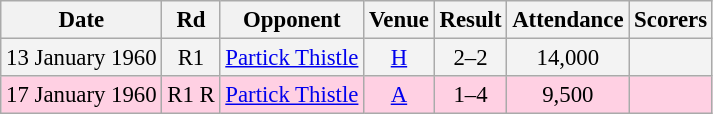<table class="wikitable sortable" style="font-size:95%; text-align:center">
<tr>
<th>Date</th>
<th>Rd</th>
<th>Opponent</th>
<th>Venue</th>
<th>Result</th>
<th>Attendance</th>
<th>Scorers</th>
</tr>
<tr bgcolor = "#f3f3f3">
<td>13 January 1960</td>
<td>R1</td>
<td><a href='#'>Partick Thistle</a></td>
<td><a href='#'>H</a></td>
<td>2–2</td>
<td>14,000</td>
<td></td>
</tr>
<tr bgcolor = "#ffd0e3">
<td>17 January 1960</td>
<td>R1 R</td>
<td><a href='#'>Partick Thistle</a></td>
<td><a href='#'>A</a></td>
<td>1–4</td>
<td>9,500</td>
<td></td>
</tr>
</table>
